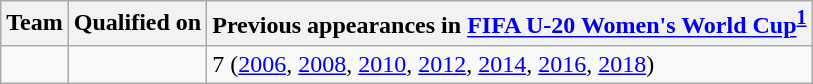<table class="wikitable sortable">
<tr>
<th>Team</th>
<th>Qualified on</th>
<th data-sort-type="number">Previous appearances in <a href='#'>FIFA U-20 Women's World Cup</a><sup><strong><a href='#'>1</a></strong></sup></th>
</tr>
<tr>
<td></td>
<td></td>
<td>7 (<a href='#'>2006</a>, <a href='#'>2008</a>, <a href='#'>2010</a>, <a href='#'>2012</a>, <a href='#'>2014</a>, <a href='#'>2016</a>, <a href='#'>2018</a>)</td>
</tr>
</table>
